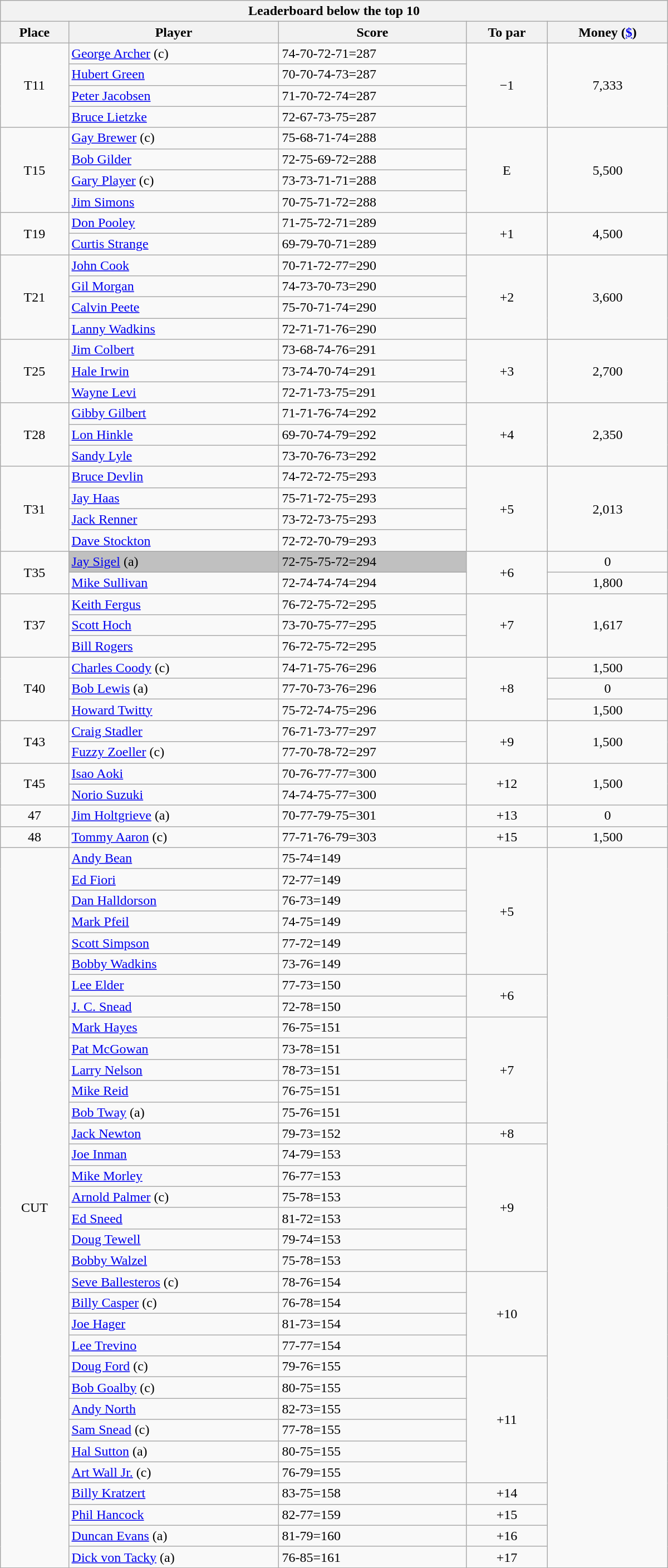<table class="collapsible collapsed wikitable" style="width:50em;margin-top:-1px;">
<tr>
<th scope="col" colspan="6">Leaderboard below the top 10</th>
</tr>
<tr>
<th>Place</th>
<th>Player</th>
<th>Score</th>
<th>To par</th>
<th>Money (<a href='#'>$</a>)</th>
</tr>
<tr>
<td rowspan=4 align=center>T11</td>
<td> <a href='#'>George Archer</a> (c)</td>
<td>74-70-72-71=287</td>
<td rowspan=4 align=center>−1</td>
<td rowspan=4 align=center>7,333</td>
</tr>
<tr>
<td> <a href='#'>Hubert Green</a></td>
<td>70-70-74-73=287</td>
</tr>
<tr>
<td> <a href='#'>Peter Jacobsen</a></td>
<td>71-70-72-74=287</td>
</tr>
<tr>
<td> <a href='#'>Bruce Lietzke</a></td>
<td>72-67-73-75=287</td>
</tr>
<tr>
<td rowspan=4 align=center>T15</td>
<td> <a href='#'>Gay Brewer</a> (c)</td>
<td>75-68-71-74=288</td>
<td rowspan=4 align=center>E</td>
<td rowspan=4 align=center>5,500</td>
</tr>
<tr>
<td> <a href='#'>Bob Gilder</a></td>
<td>72-75-69-72=288</td>
</tr>
<tr>
<td> <a href='#'>Gary Player</a> (c)</td>
<td>73-73-71-71=288</td>
</tr>
<tr>
<td> <a href='#'>Jim Simons</a></td>
<td>70-75-71-72=288</td>
</tr>
<tr>
<td rowspan=2 align=center>T19</td>
<td> <a href='#'>Don Pooley</a></td>
<td>71-75-72-71=289</td>
<td rowspan=2 align=center>+1</td>
<td rowspan=2 align=center>4,500</td>
</tr>
<tr>
<td> <a href='#'>Curtis Strange</a></td>
<td>69-79-70-71=289</td>
</tr>
<tr>
<td rowspan=4 align=center>T21</td>
<td> <a href='#'>John Cook</a></td>
<td>70-71-72-77=290</td>
<td rowspan=4 align=center>+2</td>
<td rowspan=4 align=center>3,600</td>
</tr>
<tr>
<td> <a href='#'>Gil Morgan</a></td>
<td>74-73-70-73=290</td>
</tr>
<tr>
<td> <a href='#'>Calvin Peete</a></td>
<td>75-70-71-74=290</td>
</tr>
<tr>
<td> <a href='#'>Lanny Wadkins</a></td>
<td>72-71-71-76=290</td>
</tr>
<tr>
<td rowspan=3 align=center>T25</td>
<td> <a href='#'>Jim Colbert</a></td>
<td>73-68-74-76=291</td>
<td rowspan=3 align=center>+3</td>
<td rowspan=3 align=center>2,700</td>
</tr>
<tr>
<td> <a href='#'>Hale Irwin</a></td>
<td>73-74-70-74=291</td>
</tr>
<tr>
<td> <a href='#'>Wayne Levi</a></td>
<td>72-71-73-75=291</td>
</tr>
<tr>
<td rowspan=3 align=center>T28</td>
<td> <a href='#'>Gibby Gilbert</a></td>
<td>71-71-76-74=292</td>
<td rowspan=3 align=center>+4</td>
<td rowspan=3 align=center>2,350</td>
</tr>
<tr>
<td> <a href='#'>Lon Hinkle</a></td>
<td>69-70-74-79=292</td>
</tr>
<tr>
<td> <a href='#'>Sandy Lyle</a></td>
<td>73-70-76-73=292</td>
</tr>
<tr>
<td rowspan=4 align=center>T31</td>
<td> <a href='#'>Bruce Devlin</a></td>
<td>74-72-72-75=293</td>
<td rowspan=4 align=center>+5</td>
<td rowspan=4 align=center>2,013</td>
</tr>
<tr>
<td> <a href='#'>Jay Haas</a></td>
<td>75-71-72-75=293</td>
</tr>
<tr>
<td> <a href='#'>Jack Renner</a></td>
<td>73-72-73-75=293</td>
</tr>
<tr>
<td> <a href='#'>Dave Stockton</a></td>
<td>72-72-70-79=293</td>
</tr>
<tr>
<td rowspan=2 align=center>T35</td>
<td style="background:silver"> <a href='#'>Jay Sigel</a> (a)</td>
<td style="background:silver">72-75-75-72=294</td>
<td rowspan=2 align=center>+6</td>
<td align=center>0</td>
</tr>
<tr>
<td> <a href='#'>Mike Sullivan</a></td>
<td>72-74-74-74=294</td>
<td align=center>1,800</td>
</tr>
<tr>
<td rowspan=3 align=center>T37</td>
<td> <a href='#'>Keith Fergus</a></td>
<td>76-72-75-72=295</td>
<td rowspan=3 align=center>+7</td>
<td rowspan=3 align=center>1,617</td>
</tr>
<tr>
<td> <a href='#'>Scott Hoch</a></td>
<td>73-70-75-77=295</td>
</tr>
<tr>
<td> <a href='#'>Bill Rogers</a></td>
<td>76-72-75-72=295</td>
</tr>
<tr>
<td rowspan=3 align=center>T40</td>
<td> <a href='#'>Charles Coody</a> (c)</td>
<td>74-71-75-76=296</td>
<td rowspan=3 align=center>+8</td>
<td align=center>1,500</td>
</tr>
<tr>
<td> <a href='#'>Bob Lewis</a> (a)</td>
<td>77-70-73-76=296</td>
<td align=center>0</td>
</tr>
<tr>
<td> <a href='#'>Howard Twitty</a></td>
<td>75-72-74-75=296</td>
<td align=center>1,500</td>
</tr>
<tr>
<td rowspan=2 align=center>T43</td>
<td> <a href='#'>Craig Stadler</a></td>
<td>76-71-73-77=297</td>
<td rowspan=2 align=center>+9</td>
<td rowspan=2 align=center>1,500</td>
</tr>
<tr>
<td> <a href='#'>Fuzzy Zoeller</a> (c)</td>
<td>77-70-78-72=297</td>
</tr>
<tr>
<td rowspan=2 align=center>T45</td>
<td> <a href='#'>Isao Aoki</a></td>
<td>70-76-77-77=300</td>
<td rowspan=2 align=center>+12</td>
<td rowspan=2 align=center>1,500</td>
</tr>
<tr>
<td> <a href='#'>Norio Suzuki</a></td>
<td>74-74-75-77=300</td>
</tr>
<tr>
<td align=center>47</td>
<td> <a href='#'>Jim Holtgrieve</a> (a)</td>
<td>70-77-79-75=301</td>
<td align=center>+13</td>
<td align=center>0</td>
</tr>
<tr>
<td align=center>48</td>
<td> <a href='#'>Tommy Aaron</a> (c)</td>
<td>77-71-76-79=303</td>
<td align=center>+15</td>
<td align=center>1,500</td>
</tr>
<tr>
<td rowspan=34 align=center>CUT</td>
<td> <a href='#'>Andy Bean</a></td>
<td>75-74=149</td>
<td rowspan=6 align=center>+5</td>
<td rowspan=34 align=center></td>
</tr>
<tr>
<td> <a href='#'>Ed Fiori</a></td>
<td>72-77=149</td>
</tr>
<tr>
<td> <a href='#'>Dan Halldorson</a></td>
<td>76-73=149</td>
</tr>
<tr>
<td> <a href='#'>Mark Pfeil</a></td>
<td>74-75=149</td>
</tr>
<tr>
<td> <a href='#'>Scott Simpson</a></td>
<td>77-72=149</td>
</tr>
<tr>
<td> <a href='#'>Bobby Wadkins</a></td>
<td>73-76=149</td>
</tr>
<tr>
<td> <a href='#'>Lee Elder</a></td>
<td>77-73=150</td>
<td rowspan=2 align=center>+6</td>
</tr>
<tr>
<td> <a href='#'>J. C. Snead</a></td>
<td>72-78=150</td>
</tr>
<tr>
<td> <a href='#'>Mark Hayes</a></td>
<td>76-75=151</td>
<td rowspan=5 align=center>+7</td>
</tr>
<tr>
<td> <a href='#'>Pat McGowan</a></td>
<td>73-78=151</td>
</tr>
<tr>
<td> <a href='#'>Larry Nelson</a></td>
<td>78-73=151</td>
</tr>
<tr>
<td> <a href='#'>Mike Reid</a></td>
<td>76-75=151</td>
</tr>
<tr>
<td> <a href='#'>Bob Tway</a> (a)</td>
<td>75-76=151</td>
</tr>
<tr>
<td> <a href='#'>Jack Newton</a></td>
<td>79-73=152</td>
<td align=center>+8</td>
</tr>
<tr>
<td> <a href='#'>Joe Inman</a></td>
<td>74-79=153</td>
<td rowspan=6 align=center>+9</td>
</tr>
<tr>
<td> <a href='#'>Mike Morley</a></td>
<td>76-77=153</td>
</tr>
<tr>
<td> <a href='#'>Arnold Palmer</a> (c)</td>
<td>75-78=153</td>
</tr>
<tr>
<td> <a href='#'>Ed Sneed</a></td>
<td>81-72=153</td>
</tr>
<tr>
<td> <a href='#'>Doug Tewell</a></td>
<td>79-74=153</td>
</tr>
<tr>
<td> <a href='#'>Bobby Walzel</a></td>
<td>75-78=153</td>
</tr>
<tr>
<td> <a href='#'>Seve Ballesteros</a> (c)</td>
<td>78-76=154</td>
<td rowspan=4 align=center>+10</td>
</tr>
<tr>
<td> <a href='#'>Billy Casper</a> (c)</td>
<td>76-78=154</td>
</tr>
<tr>
<td> <a href='#'>Joe Hager</a></td>
<td>81-73=154</td>
</tr>
<tr>
<td> <a href='#'>Lee Trevino</a></td>
<td>77-77=154</td>
</tr>
<tr>
<td> <a href='#'>Doug Ford</a> (c)</td>
<td>79-76=155</td>
<td rowspan=6 align=center>+11</td>
</tr>
<tr>
<td> <a href='#'>Bob Goalby</a> (c)</td>
<td>80-75=155</td>
</tr>
<tr>
<td> <a href='#'>Andy North</a></td>
<td>82-73=155</td>
</tr>
<tr>
<td> <a href='#'>Sam Snead</a> (c)</td>
<td>77-78=155</td>
</tr>
<tr>
<td> <a href='#'>Hal Sutton</a> (a)</td>
<td>80-75=155</td>
</tr>
<tr>
<td> <a href='#'>Art Wall Jr.</a> (c)</td>
<td>76-79=155</td>
</tr>
<tr>
<td> <a href='#'>Billy Kratzert</a></td>
<td>83-75=158</td>
<td align=center>+14</td>
</tr>
<tr>
<td> <a href='#'>Phil Hancock</a></td>
<td>82-77=159</td>
<td align=center>+15</td>
</tr>
<tr>
<td> <a href='#'>Duncan Evans</a> (a)</td>
<td>81-79=160</td>
<td align=center>+16</td>
</tr>
<tr>
<td> <a href='#'>Dick von Tacky</a> (a)</td>
<td>76-85=161</td>
<td align=center>+17</td>
</tr>
</table>
